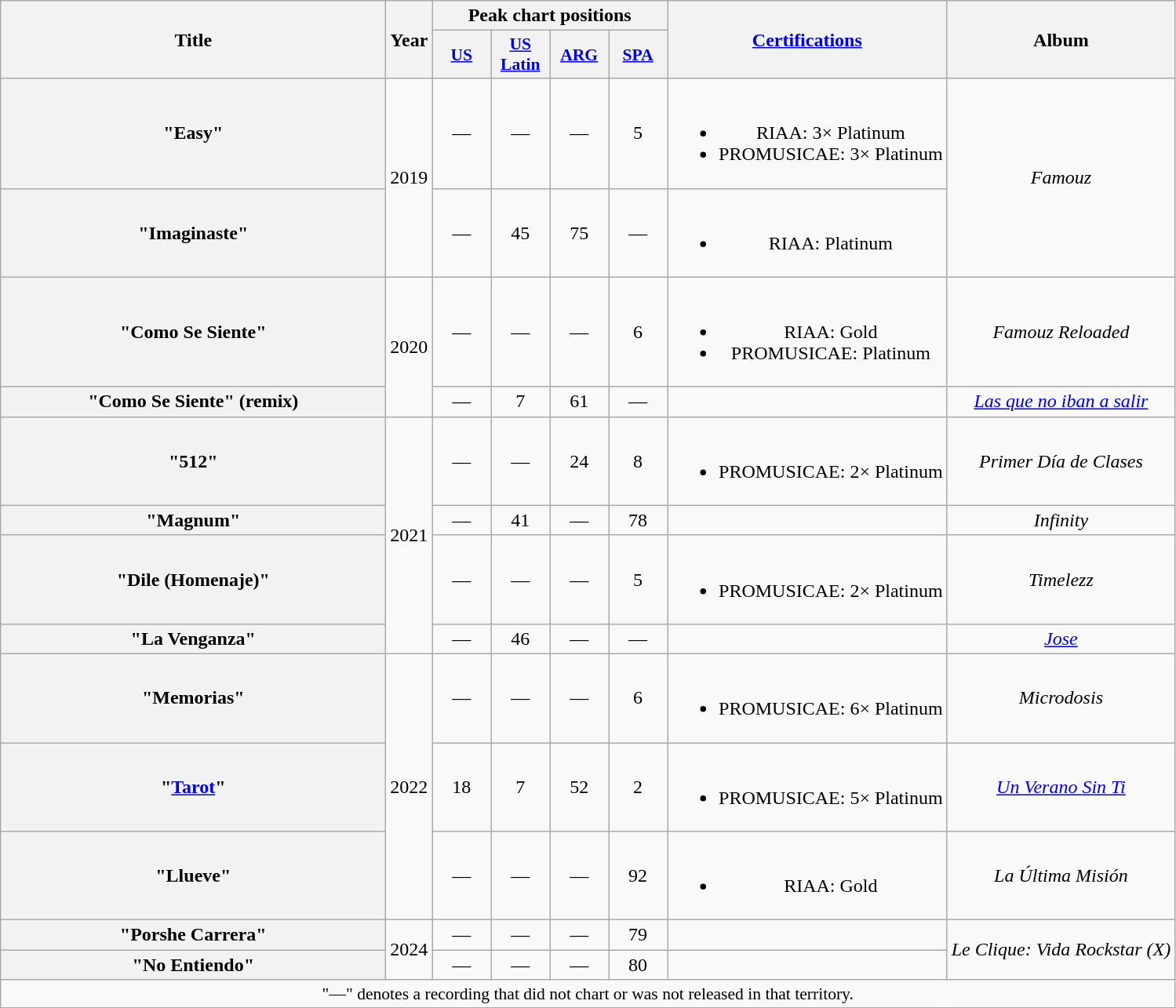<table class="wikitable plainrowheaders" style="text-align:center;">
<tr>
<th scope="col" rowspan="2" style="width:20em;">Title</th>
<th scope="col" rowspan="2">Year</th>
<th scope="col" colspan="4">Peak chart positions</th>
<th scope="col" rowspan="2"><a href='#'>Certifications</a></th>
<th scope="col" rowspan="2">Album</th>
</tr>
<tr>
<th scope="col" style="width:3em;font-size:90%;"><a href='#'>US</a><br></th>
<th scope="col" style="width:3em;font-size:90%;"><a href='#'>US<br>Latin</a><br></th>
<th scope="col" style="width:3em;font-size:90%;"><a href='#'>ARG</a><br></th>
<th scope="col" style="width:3em;font-size:90%;"><a href='#'>SPA</a><br></th>
</tr>
<tr>
<th scope="row">"Easy"</th>
<td rowspan=2>2019</td>
<td>—</td>
<td>—</td>
<td>—</td>
<td>5</td>
<td><br><ul><li>RIAA: 3× Platinum </li><li>PROMUSICAE: 3× Platinum</li></ul></td>
<td rowspan=2><em>Famouz</em></td>
</tr>
<tr>
<th scope="row">"Imaginaste"<br></th>
<td>—</td>
<td>45</td>
<td>75</td>
<td>—</td>
<td><br><ul><li>RIAA: Platinum </li></ul></td>
</tr>
<tr>
<th scope="row">"Como Se Siente"</th>
<td rowspan=2>2020</td>
<td>—</td>
<td>—</td>
<td>—</td>
<td>6</td>
<td><br><ul><li>RIAA: Gold </li><li>PROMUSICAE: Platinum</li></ul></td>
<td><em>Famouz Reloaded</em></td>
</tr>
<tr>
<th scope="row">"Como Se Siente" (remix)<br></th>
<td>—</td>
<td>7</td>
<td>61</td>
<td>—</td>
<td></td>
<td><em><a href='#'>Las que no iban a salir</a></em></td>
</tr>
<tr>
<th scope="row">"512"<br></th>
<td rowspan=4>2021</td>
<td>—</td>
<td>—</td>
<td>24</td>
<td>8</td>
<td><br><ul><li>PROMUSICAE: 2× Platinum</li></ul></td>
<td><em>Primer Día de Clases </em></td>
</tr>
<tr>
<th scope="row">"Magnum"<br></th>
<td>—</td>
<td>41</td>
<td>—</td>
<td>78</td>
<td></td>
<td><em>Infinity</em></td>
</tr>
<tr>
<th scope="row">"Dile (Homenaje)"</th>
<td>—</td>
<td>—</td>
<td>—</td>
<td>5</td>
<td><br><ul><li>PROMUSICAE: 2× Platinum</li></ul></td>
<td><em>Timelezz </em></td>
</tr>
<tr>
<th scope="row">"La Venganza"<br></th>
<td>—</td>
<td>46</td>
<td>—</td>
<td>—</td>
<td></td>
<td><em><a href='#'>Jose</a></em></td>
</tr>
<tr>
<th scope="row">"Memorias"<br></th>
<td rowspan="3">2022</td>
<td>—</td>
<td>—</td>
<td>—</td>
<td>6</td>
<td><br><ul><li>PROMUSICAE: 6× Platinum</li></ul></td>
<td><em>Microdosis</em></td>
</tr>
<tr>
<th scope="row">"<a href='#'>Tarot</a>"<br></th>
<td>18</td>
<td>7</td>
<td>52</td>
<td>2</td>
<td><br><ul><li>PROMUSICAE: 5× Platinum</li></ul></td>
<td><em><a href='#'>Un Verano Sin Ti</a></em></td>
</tr>
<tr>
<th scope="row">"Llueve"<br></th>
<td>—</td>
<td>—</td>
<td>—</td>
<td>92</td>
<td><br><ul><li>RIAA: Gold </li></ul></td>
<td><em>La Última Misión</em></td>
</tr>
<tr>
<th scope="row">"Porshe Carrera"<br></th>
<td rowspan=2>2024</td>
<td>—</td>
<td>—</td>
<td>—</td>
<td>79</td>
<td></td>
<td rowspan=2><em>Le Clique: Vida Rockstar (X)</em></td>
</tr>
<tr>
<th scope="row">"No Entiendo"<br></th>
<td>—</td>
<td>—</td>
<td>—</td>
<td>80</td>
<td></td>
</tr>
<tr>
<td colspan="15" style="font-size:90%">"—" denotes a recording that did not chart or was not released in that territory.</td>
</tr>
</table>
